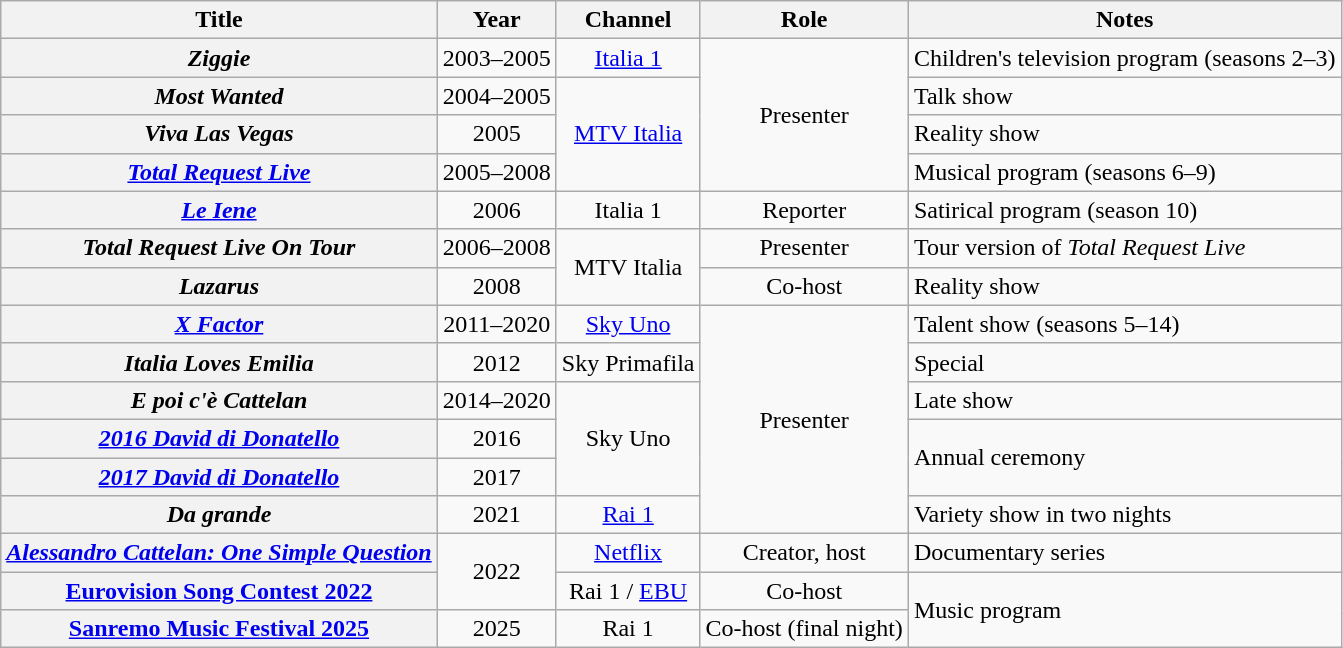<table class="wikitable plainrowheaders" style="text-align:center;">
<tr>
<th>Title</th>
<th>Year</th>
<th>Channel</th>
<th>Role</th>
<th>Notes</th>
</tr>
<tr>
<th scope="row"><em>Ziggie</em></th>
<td>2003–2005</td>
<td><a href='#'>Italia 1</a></td>
<td rowspan="4">Presenter</td>
<td style="text-align:left">Children's television program (seasons 2–3)</td>
</tr>
<tr>
<th scope="row"><em>Most Wanted</em></th>
<td>2004–2005</td>
<td rowspan="3"><a href='#'>MTV Italia</a></td>
<td style="text-align:left">Talk show</td>
</tr>
<tr>
<th scope="row"><em>Viva Las Vegas</em></th>
<td>2005</td>
<td style="text-align:left">Reality show</td>
</tr>
<tr>
<th scope="row"><em><a href='#'>Total Request Live</a></em></th>
<td>2005–2008</td>
<td style="text-align:left">Musical program (seasons 6–9)</td>
</tr>
<tr>
<th scope="row"><em><a href='#'>Le Iene</a></em></th>
<td>2006</td>
<td>Italia 1</td>
<td>Reporter</td>
<td style="text-align:left">Satirical program (season 10)</td>
</tr>
<tr>
<th scope="row"><em>Total Request Live On Tour</em></th>
<td>2006–2008</td>
<td rowspan="2">MTV Italia</td>
<td>Presenter</td>
<td style="text-align:left">Tour version of <em>Total Request Live</em></td>
</tr>
<tr>
<th scope="row"><em>Lazarus</em></th>
<td>2008</td>
<td>Co-host</td>
<td style="text-align:left">Reality show</td>
</tr>
<tr>
<th scope="row"><em><a href='#'>X Factor</a></em></th>
<td>2011–2020</td>
<td><a href='#'>Sky Uno</a></td>
<td rowspan="6">Presenter</td>
<td style="text-align:left">Talent show (seasons 5–14)</td>
</tr>
<tr>
<th scope="row"><em>Italia Loves Emilia</em></th>
<td>2012</td>
<td>Sky Primafila</td>
<td style="text-align:left">Special</td>
</tr>
<tr>
<th scope="row"><em>E poi c'è Cattelan</em></th>
<td>2014–2020</td>
<td rowspan="3">Sky Uno</td>
<td style="text-align:left">Late show</td>
</tr>
<tr>
<th scope="row"><em><a href='#'>2016 David di Donatello</a></em></th>
<td>2016</td>
<td style="text-align:left" rowspan="2">Annual ceremony</td>
</tr>
<tr>
<th scope="row"><em><a href='#'>2017 David di Donatello</a></em></th>
<td>2017</td>
</tr>
<tr>
<th scope="row"><em>Da grande</em></th>
<td>2021</td>
<td><a href='#'>Rai 1</a></td>
<td style="text-align:left">Variety show in two nights</td>
</tr>
<tr>
<th scope="row"><em><a href='#'>Alessandro Cattelan: One Simple Question</a></em></th>
<td rowspan="2">2022</td>
<td><a href='#'>Netflix</a></td>
<td>Creator, host</td>
<td style="text-align:left">Documentary series</td>
</tr>
<tr>
<th scope="row"><a href='#'>Eurovision Song Contest 2022</a></th>
<td>Rai 1 / <a href='#'>EBU</a></td>
<td>Co-host</td>
<td rowspan="2" style="text-align:left">Music program</td>
</tr>
<tr>
<th scope="row"><a href='#'>Sanremo Music Festival 2025</a></th>
<td>2025</td>
<td>Rai 1</td>
<td>Co-host (final night)</td>
</tr>
</table>
